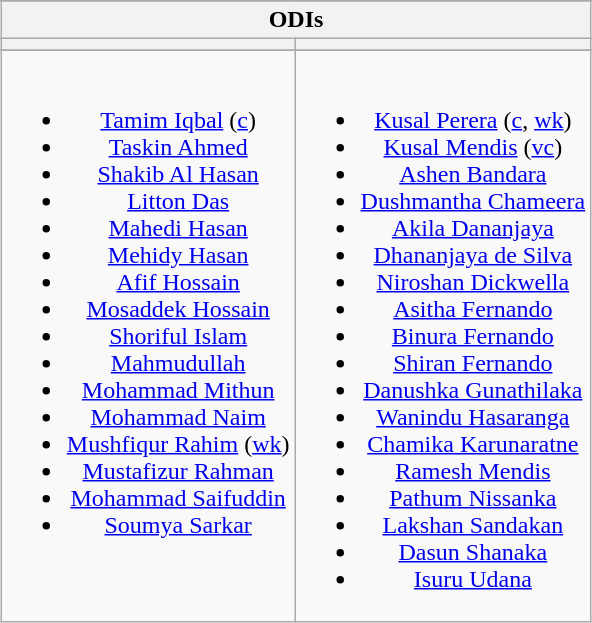<table class="wikitable" style="text-align:center; margin:auto">
<tr>
</tr>
<tr>
<th colspan=2>ODIs</th>
</tr>
<tr>
<th></th>
<th></th>
</tr>
<tr>
</tr>
<tr style="vertical-align:top">
<td><br><ul><li><a href='#'>Tamim Iqbal</a> (<a href='#'>c</a>)</li><li><a href='#'>Taskin Ahmed</a></li><li><a href='#'>Shakib Al Hasan</a></li><li><a href='#'>Litton Das</a></li><li><a href='#'>Mahedi Hasan</a></li><li><a href='#'>Mehidy Hasan</a></li><li><a href='#'>Afif Hossain</a></li><li><a href='#'>Mosaddek Hossain</a></li><li><a href='#'>Shoriful Islam</a></li><li><a href='#'>Mahmudullah</a></li><li><a href='#'>Mohammad Mithun</a></li><li><a href='#'>Mohammad Naim</a></li><li><a href='#'>Mushfiqur Rahim</a> (<a href='#'>wk</a>)</li><li><a href='#'>Mustafizur Rahman</a></li><li><a href='#'>Mohammad Saifuddin</a></li><li><a href='#'>Soumya Sarkar</a></li></ul></td>
<td><br><ul><li><a href='#'>Kusal Perera</a> (<a href='#'>c</a>, <a href='#'>wk</a>)</li><li><a href='#'>Kusal Mendis</a> (<a href='#'>vc</a>)</li><li><a href='#'>Ashen Bandara</a></li><li><a href='#'>Dushmantha Chameera</a></li><li><a href='#'>Akila Dananjaya</a></li><li><a href='#'>Dhananjaya de Silva</a></li><li><a href='#'>Niroshan Dickwella</a></li><li><a href='#'>Asitha Fernando</a></li><li><a href='#'>Binura Fernando</a></li><li><a href='#'>Shiran Fernando</a></li><li><a href='#'>Danushka Gunathilaka</a></li><li><a href='#'>Wanindu Hasaranga</a></li><li><a href='#'>Chamika Karunaratne</a></li><li><a href='#'>Ramesh Mendis</a></li><li><a href='#'>Pathum Nissanka</a></li><li><a href='#'>Lakshan Sandakan</a></li><li><a href='#'>Dasun Shanaka</a></li><li><a href='#'>Isuru Udana</a></li></ul></td>
</tr>
</table>
